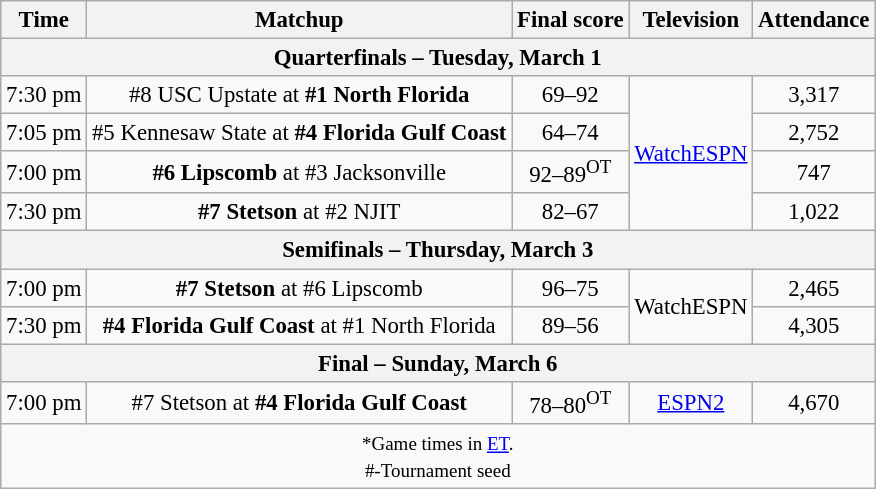<table class="wikitable" style="font-size: 95%;text-align:center">
<tr>
<th>Time</th>
<th>Matchup</th>
<th>Final score</th>
<th>Television</th>
<th>Attendance</th>
</tr>
<tr>
<th colspan=5>Quarterfinals – Tuesday, March 1</th>
</tr>
<tr>
<td>7:30 pm</td>
<td>#8 USC Upstate at <strong>#1 North Florida</strong></td>
<td>69–92</td>
<td rowspan=4><a href='#'>WatchESPN</a></td>
<td>3,317</td>
</tr>
<tr>
<td>7:05 pm</td>
<td>#5 Kennesaw State at <strong>#4 Florida Gulf Coast</strong></td>
<td>64–74</td>
<td>2,752</td>
</tr>
<tr>
<td>7:00 pm</td>
<td><strong>#6 Lipscomb</strong> at #3 Jacksonville</td>
<td>92–89<sup>OT</sup></td>
<td>747</td>
</tr>
<tr>
<td>7:30 pm</td>
<td><strong>#7 Stetson</strong> at #2 NJIT</td>
<td>82–67</td>
<td>1,022</td>
</tr>
<tr>
<th colspan=5>Semifinals – Thursday, March 3</th>
</tr>
<tr>
<td>7:00 pm</td>
<td><strong>#7 Stetson</strong> at #6 Lipscomb</td>
<td>96–75</td>
<td rowspan=2>WatchESPN</td>
<td>2,465</td>
</tr>
<tr>
<td>7:30 pm</td>
<td><strong>#4 Florida Gulf Coast</strong> at #1 North Florida</td>
<td>89–56</td>
<td>4,305</td>
</tr>
<tr>
<th colspan=5>Final – Sunday, March 6</th>
</tr>
<tr>
<td>7:00 pm</td>
<td>#7 Stetson at <strong>#4 Florida Gulf Coast</strong></td>
<td>78–80<sup>OT</sup></td>
<td align=center><a href='#'>ESPN2</a></td>
<td>4,670</td>
</tr>
<tr>
<td colspan=6><small>*Game times in <a href='#'>ET</a>.<br>#-Tournament seed</small></td>
</tr>
</table>
